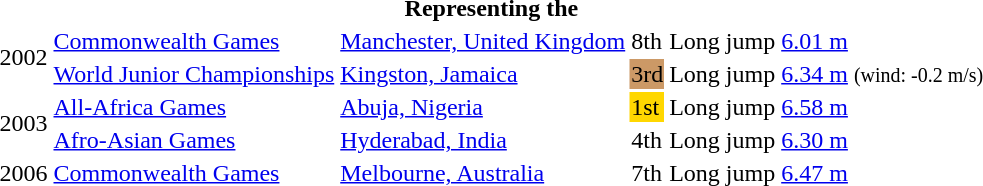<table>
<tr>
<th colspan="6">Representing the </th>
</tr>
<tr>
<td rowspan=2>2002</td>
<td><a href='#'>Commonwealth Games</a></td>
<td><a href='#'>Manchester, United Kingdom</a></td>
<td>8th</td>
<td>Long jump</td>
<td><a href='#'>6.01 m</a></td>
</tr>
<tr>
<td><a href='#'>World Junior Championships</a></td>
<td><a href='#'>Kingston, Jamaica</a></td>
<td bgcolor=cc9966>3rd</td>
<td>Long jump</td>
<td><a href='#'>6.34 m</a>  <small>(wind: -0.2 m/s)</small></td>
</tr>
<tr>
<td rowspan=2>2003</td>
<td><a href='#'>All-Africa Games</a></td>
<td><a href='#'>Abuja, Nigeria</a></td>
<td bgcolor=gold>1st</td>
<td>Long jump</td>
<td><a href='#'>6.58 m</a></td>
</tr>
<tr>
<td><a href='#'>Afro-Asian Games</a></td>
<td><a href='#'>Hyderabad, India</a></td>
<td>4th</td>
<td>Long jump</td>
<td><a href='#'>6.30 m</a></td>
</tr>
<tr>
<td>2006</td>
<td><a href='#'>Commonwealth Games</a></td>
<td><a href='#'>Melbourne, Australia</a></td>
<td>7th</td>
<td>Long jump</td>
<td><a href='#'>6.47 m</a></td>
</tr>
</table>
